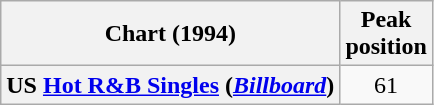<table class="wikitable plainrowheaders" style="text-align:center">
<tr>
<th scope="col">Chart (1994)</th>
<th scope="col">Peak<br>position</th>
</tr>
<tr>
<th scope="row">US <a href='#'>Hot R&B Singles</a> (<em><a href='#'>Billboard</a></em>)</th>
<td>61</td>
</tr>
</table>
